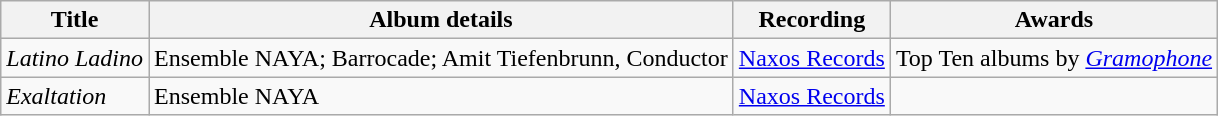<table class="wikitable">
<tr>
<th>Title</th>
<th>Album details</th>
<th>Recording</th>
<th>Awards</th>
</tr>
<tr>
<td><em>Latino Ladino</em></td>
<td>Ensemble NAYA; Barrocade; Amit Tiefenbrunn, Conductor</td>
<td><a href='#'>Naxos Records</a></td>
<td>Top Ten albums by <em><a href='#'>Gramophone</a></em></td>
</tr>
<tr>
<td><em>Exaltation</em></td>
<td>Ensemble NAYA</td>
<td><a href='#'>Naxos Records</a></td>
<td></td>
</tr>
</table>
